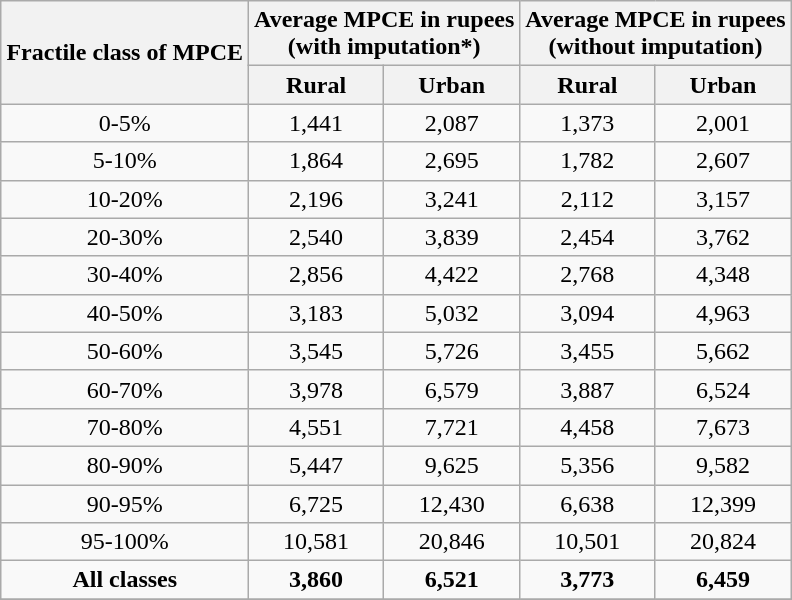<table class="wikitable collapsible" style="margin-left:auto;margin-right:auto;text-align: center">
<tr>
<th rowspan="2">Fractile class of MPCE</th>
<th rowspan="1" colspan="2">Average MPCE in rupees <br>(with imputation*)</th>
<th rowspan="1" colspan="2">Average MPCE in rupees <br>(without imputation)</th>
</tr>
<tr>
<th>Rural</th>
<th>Urban</th>
<th>Rural</th>
<th>Urban</th>
</tr>
<tr>
<td>0-5%</td>
<td>1,441</td>
<td>2,087</td>
<td>1,373</td>
<td>2,001</td>
</tr>
<tr>
<td>5-10%</td>
<td>1,864</td>
<td>2,695</td>
<td>1,782</td>
<td>2,607</td>
</tr>
<tr>
<td>10-20%</td>
<td>2,196</td>
<td>3,241</td>
<td>2,112</td>
<td>3,157</td>
</tr>
<tr>
<td>20-30%</td>
<td>2,540</td>
<td>3,839</td>
<td>2,454</td>
<td>3,762</td>
</tr>
<tr>
<td>30-40%</td>
<td>2,856</td>
<td>4,422</td>
<td>2,768</td>
<td>4,348</td>
</tr>
<tr>
<td>40-50%</td>
<td>3,183</td>
<td>5,032</td>
<td>3,094</td>
<td>4,963</td>
</tr>
<tr>
<td>50-60%</td>
<td>3,545</td>
<td>5,726</td>
<td>3,455</td>
<td>5,662</td>
</tr>
<tr>
<td>60-70%</td>
<td>3,978</td>
<td>6,579</td>
<td>3,887</td>
<td>6,524</td>
</tr>
<tr>
<td>70-80%</td>
<td>4,551</td>
<td>7,721</td>
<td>4,458</td>
<td>7,673</td>
</tr>
<tr>
<td>80-90%</td>
<td>5,447</td>
<td>9,625</td>
<td>5,356</td>
<td>9,582</td>
</tr>
<tr>
<td>90-95%</td>
<td>6,725</td>
<td>12,430</td>
<td>6,638</td>
<td>12,399</td>
</tr>
<tr>
<td>95-100%</td>
<td>10,581</td>
<td>20,846</td>
<td>10,501</td>
<td>20,824</td>
</tr>
<tr>
<td><strong>All classes</strong></td>
<td><strong>3,860</strong></td>
<td><strong>6,521</strong></td>
<td><strong>3,773</strong></td>
<td><strong>6,459</strong></td>
</tr>
<tr>
</tr>
</table>
